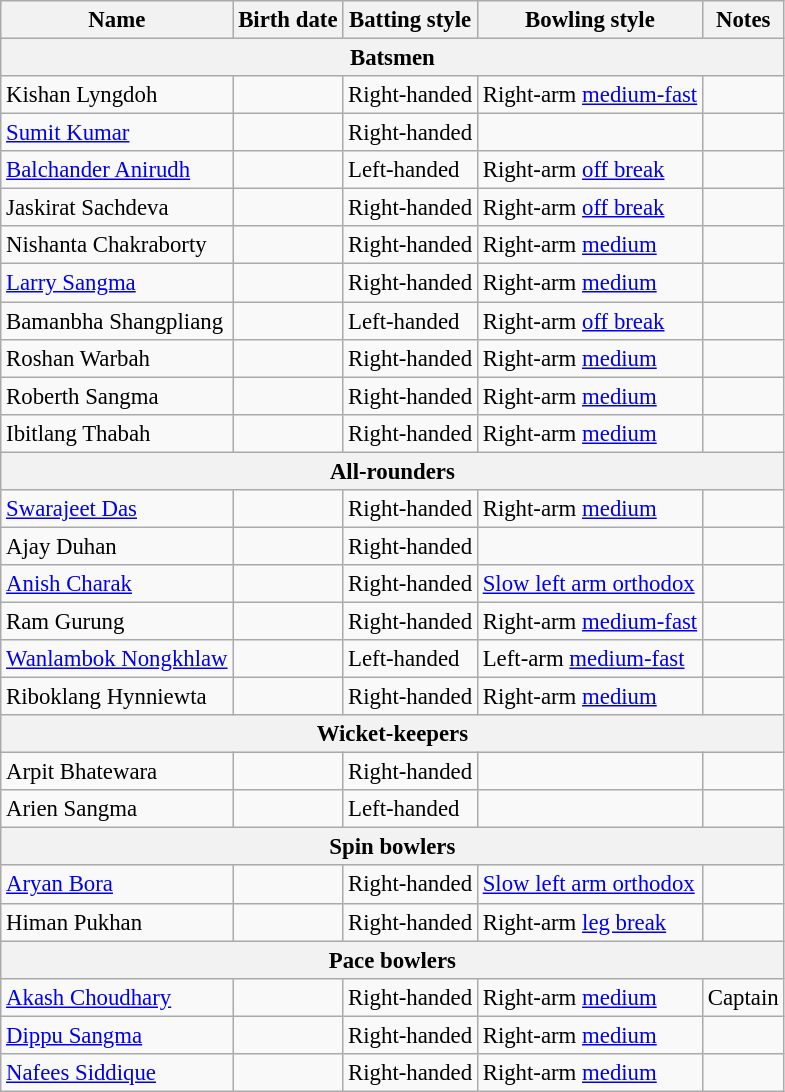<table class="wikitable" style="font-size:95%;">
<tr>
<th align=center>Name</th>
<th align=center>Birth date</th>
<th align=center>Batting style</th>
<th align=center>Bowling style</th>
<th align=center>Notes</th>
</tr>
<tr>
<th colspan="5">Batsmen</th>
</tr>
<tr>
<td>Kishan Lyngdoh</td>
<td></td>
<td>Right-handed</td>
<td>Right-arm <a href='#'>medium-fast</a></td>
<td></td>
</tr>
<tr>
<td><a href='#'>Sumit Kumar</a></td>
<td></td>
<td>Right-handed</td>
<td></td>
<td></td>
</tr>
<tr>
<td><a href='#'>Balchander Anirudh</a></td>
<td></td>
<td>Left-handed</td>
<td>Right-arm <a href='#'>off break</a></td>
<td></td>
</tr>
<tr>
<td>Jaskirat Sachdeva</td>
<td></td>
<td>Right-handed</td>
<td>Right-arm <a href='#'>off break</a></td>
<td></td>
</tr>
<tr>
<td>Nishanta Chakraborty</td>
<td></td>
<td>Right-handed</td>
<td>Right-arm <a href='#'>medium</a></td>
<td></td>
</tr>
<tr>
<td><a href='#'>Larry Sangma</a></td>
<td></td>
<td>Right-handed</td>
<td>Right-arm <a href='#'>medium</a></td>
<td></td>
</tr>
<tr>
<td>Bamanbha Shangpliang</td>
<td></td>
<td>Left-handed</td>
<td>Right-arm <a href='#'>off break</a></td>
<td></td>
</tr>
<tr>
<td>Roshan Warbah</td>
<td></td>
<td>Right-handed</td>
<td>Right-arm <a href='#'>medium</a></td>
<td></td>
</tr>
<tr>
<td>Roberth Sangma</td>
<td></td>
<td>Right-handed</td>
<td>Right-arm <a href='#'>medium</a></td>
<td></td>
</tr>
<tr>
<td>Ibitlang Thabah</td>
<td></td>
<td>Right-handed</td>
<td>Right-arm <a href='#'>medium</a></td>
<td></td>
</tr>
<tr>
<th colspan="5">All-rounders</th>
</tr>
<tr>
<td><a href='#'>Swarajeet Das</a></td>
<td></td>
<td>Right-handed</td>
<td>Right-arm <a href='#'>medium</a></td>
<td></td>
</tr>
<tr>
<td>Ajay Duhan</td>
<td></td>
<td>Right-handed</td>
<td></td>
<td></td>
</tr>
<tr>
<td><a href='#'>Anish Charak</a></td>
<td></td>
<td>Right-handed</td>
<td><a href='#'>Slow left arm orthodox</a></td>
<td></td>
</tr>
<tr>
<td>Ram Gurung</td>
<td></td>
<td>Right-handed</td>
<td>Right-arm <a href='#'>medium-fast</a></td>
<td></td>
</tr>
<tr>
<td><a href='#'>Wanlambok Nongkhlaw</a></td>
<td></td>
<td>Left-handed</td>
<td>Left-arm <a href='#'>medium-fast</a></td>
<td></td>
</tr>
<tr>
<td>Riboklang Hynniewta</td>
<td></td>
<td>Right-handed</td>
<td>Right-arm <a href='#'>medium</a></td>
<td></td>
</tr>
<tr>
<th colspan="5">Wicket-keepers</th>
</tr>
<tr>
<td>Arpit Bhatewara</td>
<td></td>
<td>Right-handed</td>
<td></td>
<td></td>
</tr>
<tr>
<td>Arien Sangma</td>
<td></td>
<td>Left-handed</td>
<td></td>
<td></td>
</tr>
<tr>
<th colspan="5">Spin bowlers</th>
</tr>
<tr>
<td><a href='#'>Aryan Bora</a></td>
<td></td>
<td>Right-handed</td>
<td><a href='#'>Slow left arm orthodox</a></td>
<td></td>
</tr>
<tr>
<td>Himan Pukhan</td>
<td></td>
<td>Right-handed</td>
<td>Right-arm <a href='#'>leg break</a></td>
<td></td>
</tr>
<tr>
<th colspan="5">Pace bowlers</th>
</tr>
<tr>
<td><a href='#'>Akash Choudhary</a></td>
<td></td>
<td>Right-handed</td>
<td>Right-arm <a href='#'>medium</a></td>
<td>Captain</td>
</tr>
<tr>
<td><a href='#'>Dippu Sangma</a></td>
<td></td>
<td>Right-handed</td>
<td>Right-arm <a href='#'>medium</a></td>
<td></td>
</tr>
<tr>
<td><a href='#'>Nafees Siddique</a></td>
<td></td>
<td>Right-handed</td>
<td>Right-arm <a href='#'>medium</a></td>
<td></td>
</tr>
</table>
